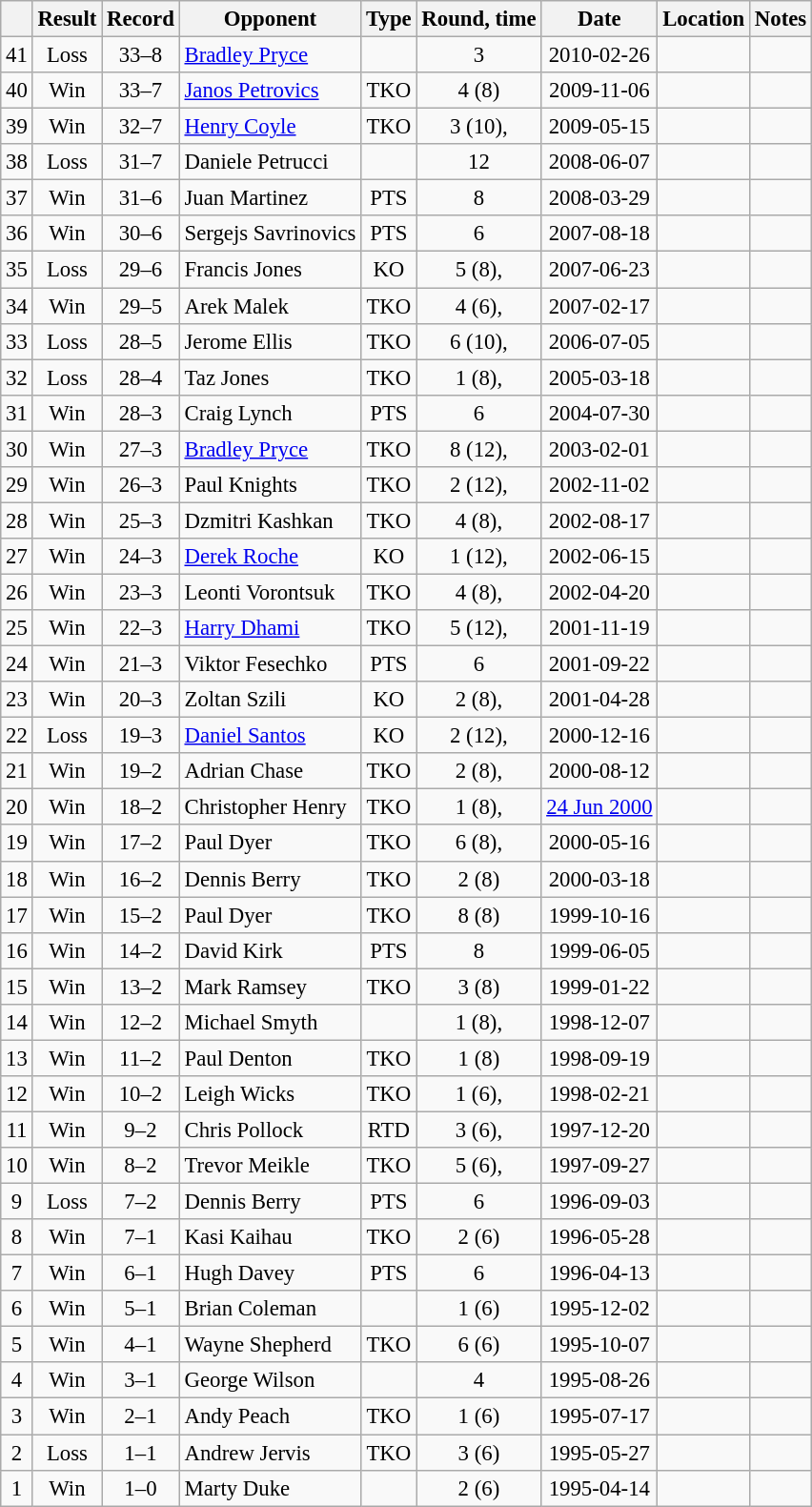<table class="wikitable" style="text-align:center; font-size:95%">
<tr>
<th></th>
<th>Result</th>
<th>Record</th>
<th>Opponent</th>
<th>Type</th>
<th>Round, time</th>
<th>Date</th>
<th>Location</th>
<th>Notes</th>
</tr>
<tr>
<td>41</td>
<td>Loss</td>
<td>33–8</td>
<td style="text-align:left;"> <a href='#'>Bradley Pryce</a></td>
<td></td>
<td>3</td>
<td>2010-02-26</td>
<td style="text-align:left;"> </td>
<td style="text-align:left;"></td>
</tr>
<tr>
<td>40</td>
<td>Win</td>
<td>33–7</td>
<td style="text-align:left;"> <a href='#'>Janos Petrovics</a></td>
<td>TKO</td>
<td>4 (8)</td>
<td>2009-11-06</td>
<td style="text-align:left;"> </td>
<td style="text-align:left;"></td>
</tr>
<tr>
<td>39</td>
<td>Win</td>
<td>32–7</td>
<td style="text-align:left;"> <a href='#'>Henry Coyle</a></td>
<td>TKO</td>
<td>3 (10), </td>
<td>2009-05-15</td>
<td style="text-align:left;"> </td>
<td style="text-align:left;"></td>
</tr>
<tr>
<td>38</td>
<td>Loss</td>
<td>31–7</td>
<td style="text-align:left;"> Daniele Petrucci</td>
<td></td>
<td>12</td>
<td>2008-06-07</td>
<td style="text-align:left;"> </td>
<td style="text-align:left;"></td>
</tr>
<tr>
<td>37</td>
<td>Win</td>
<td>31–6</td>
<td style="text-align:left;"> Juan Martinez</td>
<td>PTS</td>
<td>8</td>
<td>2008-03-29</td>
<td style="text-align:left;"> </td>
<td style="text-align:left;"></td>
</tr>
<tr>
<td>36</td>
<td>Win</td>
<td>30–6</td>
<td style="text-align:left;"> Sergejs Savrinovics</td>
<td>PTS</td>
<td>6</td>
<td>2007-08-18</td>
<td style="text-align:left;"> </td>
<td style="text-align:left;"></td>
</tr>
<tr>
<td>35</td>
<td>Loss</td>
<td>29–6</td>
<td style="text-align:left;"> Francis Jones</td>
<td>KO</td>
<td>5 (8), </td>
<td>2007-06-23</td>
<td style="text-align:left;"> </td>
<td style="text-align:left;"></td>
</tr>
<tr>
<td>34</td>
<td>Win</td>
<td>29–5</td>
<td style="text-align:left;"> Arek Malek</td>
<td>TKO</td>
<td>4 (6), </td>
<td>2007-02-17</td>
<td style="text-align:left;"> </td>
<td style="text-align:left;"></td>
</tr>
<tr>
<td>33</td>
<td>Loss</td>
<td>28–5</td>
<td style="text-align:left;"> Jerome Ellis</td>
<td>TKO</td>
<td>6 (10), </td>
<td>2006-07-05</td>
<td style="text-align:left;"> </td>
<td style="text-align:left;"></td>
</tr>
<tr>
<td>32</td>
<td>Loss</td>
<td>28–4</td>
<td style="text-align:left;"> Taz Jones</td>
<td>TKO</td>
<td>1 (8), </td>
<td>2005-03-18</td>
<td style="text-align:left;"> </td>
<td style="text-align:left;"></td>
</tr>
<tr>
<td>31</td>
<td>Win</td>
<td>28–3</td>
<td style="text-align:left;"> Craig Lynch</td>
<td>PTS</td>
<td>6</td>
<td>2004-07-30</td>
<td style="text-align:left;"> </td>
<td style="text-align:left;"></td>
</tr>
<tr>
<td>30</td>
<td>Win</td>
<td>27–3</td>
<td style="text-align:left;"> <a href='#'>Bradley Pryce</a></td>
<td>TKO</td>
<td>8 (12), </td>
<td>2003-02-01</td>
<td style="text-align:left;"> </td>
<td style="text-align:left;"></td>
</tr>
<tr>
<td>29</td>
<td>Win</td>
<td>26–3</td>
<td style="text-align:left;"> Paul Knights</td>
<td>TKO</td>
<td>2 (12), </td>
<td>2002-11-02</td>
<td style="text-align:left;"> </td>
<td style="text-align:left;"></td>
</tr>
<tr>
<td>28</td>
<td>Win</td>
<td>25–3</td>
<td style="text-align:left;"> Dzmitri Kashkan</td>
<td>TKO</td>
<td>4 (8), </td>
<td>2002-08-17</td>
<td style="text-align:left;"> </td>
<td style="text-align:left;"></td>
</tr>
<tr>
<td>27</td>
<td>Win</td>
<td>24–3</td>
<td style="text-align:left;"> <a href='#'>Derek Roche</a></td>
<td>KO</td>
<td>1 (12), </td>
<td>2002-06-15</td>
<td style="text-align:left;"> </td>
<td style="text-align:left;"></td>
</tr>
<tr>
<td>26</td>
<td>Win</td>
<td>23–3</td>
<td style="text-align:left;"> Leonti Vorontsuk</td>
<td>TKO</td>
<td>4 (8), </td>
<td>2002-04-20</td>
<td style="text-align:left;"> </td>
<td style="text-align:left;"></td>
</tr>
<tr>
<td>25</td>
<td>Win</td>
<td>22–3</td>
<td style="text-align:left;"> <a href='#'>Harry Dhami</a></td>
<td>TKO</td>
<td>5 (12), </td>
<td>2001-11-19</td>
<td style="text-align:left;"> </td>
<td style="text-align:left;"></td>
</tr>
<tr>
<td>24</td>
<td>Win</td>
<td>21–3</td>
<td style="text-align:left;"> Viktor Fesechko</td>
<td>PTS</td>
<td>6</td>
<td>2001-09-22</td>
<td style="text-align:left;"> </td>
<td style="text-align:left;"></td>
</tr>
<tr>
<td>23</td>
<td>Win</td>
<td>20–3</td>
<td style="text-align:left;"> Zoltan Szili</td>
<td>KO</td>
<td>2 (8), </td>
<td>2001-04-28</td>
<td style="text-align:left;"> </td>
<td style="text-align:left;"></td>
</tr>
<tr>
<td>22</td>
<td>Loss</td>
<td>19–3</td>
<td style="text-align:left;"> <a href='#'>Daniel Santos</a></td>
<td>KO</td>
<td>2 (12), </td>
<td>2000-12-16</td>
<td style="text-align:left;"> </td>
<td style="text-align:left;"></td>
</tr>
<tr>
<td>21</td>
<td>Win</td>
<td>19–2</td>
<td style="text-align:left;"> Adrian Chase</td>
<td>TKO</td>
<td>2 (8), </td>
<td>2000-08-12</td>
<td style="text-align:left;"> </td>
<td style="text-align:left;"></td>
</tr>
<tr>
<td>20</td>
<td>Win</td>
<td>18–2</td>
<td style="text-align:left;"> Christopher Henry</td>
<td>TKO</td>
<td>1 (8), </td>
<td><a href='#'>24 Jun 2000</a></td>
<td style="text-align:left;"> </td>
<td style="text-align:left;"></td>
</tr>
<tr>
<td>19</td>
<td>Win</td>
<td>17–2</td>
<td style="text-align:left;"> Paul Dyer</td>
<td>TKO</td>
<td>6 (8), </td>
<td>2000-05-16</td>
<td style="text-align:left;"> </td>
<td style="text-align:left;"></td>
</tr>
<tr>
<td>18</td>
<td>Win</td>
<td>16–2</td>
<td style="text-align:left;"> Dennis Berry</td>
<td>TKO</td>
<td>2 (8)</td>
<td>2000-03-18</td>
<td style="text-align:left;"> </td>
<td style="text-align:left;"></td>
</tr>
<tr>
<td>17</td>
<td>Win</td>
<td>15–2</td>
<td style="text-align:left;"> Paul Dyer</td>
<td>TKO</td>
<td>8 (8)</td>
<td>1999-10-16</td>
<td style="text-align:left;"> </td>
<td style="text-align:left;"></td>
</tr>
<tr>
<td>16</td>
<td>Win</td>
<td>14–2</td>
<td style="text-align:left;"> David Kirk</td>
<td>PTS</td>
<td>8</td>
<td>1999-06-05</td>
<td style="text-align:left;"> </td>
<td style="text-align:left;"></td>
</tr>
<tr>
<td>15</td>
<td>Win</td>
<td>13–2</td>
<td style="text-align:left;"> Mark Ramsey</td>
<td>TKO</td>
<td>3 (8)</td>
<td>1999-01-22</td>
<td style="text-align:left;"> </td>
<td style="text-align:left;"></td>
</tr>
<tr>
<td>14</td>
<td>Win</td>
<td>12–2</td>
<td style="text-align:left;"> Michael Smyth</td>
<td></td>
<td>1 (8), </td>
<td>1998-12-07</td>
<td style="text-align:left;"> </td>
<td style="text-align:left;"></td>
</tr>
<tr>
<td>13</td>
<td>Win</td>
<td>11–2</td>
<td style="text-align:left;"> Paul Denton</td>
<td>TKO</td>
<td>1 (8)</td>
<td>1998-09-19</td>
<td style="text-align:left;"> </td>
<td style="text-align:left;"></td>
</tr>
<tr>
<td>12</td>
<td>Win</td>
<td>10–2</td>
<td style="text-align:left;"> Leigh Wicks</td>
<td>TKO</td>
<td>1 (6), </td>
<td>1998-02-21</td>
<td style="text-align:left;"> </td>
<td style="text-align:left;"></td>
</tr>
<tr>
<td>11</td>
<td>Win</td>
<td>9–2</td>
<td style="text-align:left;"> Chris Pollock</td>
<td>RTD</td>
<td>3 (6), </td>
<td>1997-12-20</td>
<td style="text-align:left;"> </td>
<td style="text-align:left;"></td>
</tr>
<tr>
<td>10</td>
<td>Win</td>
<td>8–2</td>
<td style="text-align:left;"> Trevor Meikle</td>
<td>TKO</td>
<td>5 (6), </td>
<td>1997-09-27</td>
<td style="text-align:left;"> </td>
<td style="text-align:left;"></td>
</tr>
<tr>
<td>9</td>
<td>Loss</td>
<td>7–2</td>
<td style="text-align:left;"> Dennis Berry</td>
<td>PTS</td>
<td>6</td>
<td>1996-09-03</td>
<td style="text-align:left;"> </td>
<td style="text-align:left;"></td>
</tr>
<tr>
<td>8</td>
<td>Win</td>
<td>7–1</td>
<td style="text-align:left;"> Kasi Kaihau</td>
<td>TKO</td>
<td>2 (6)</td>
<td>1996-05-28</td>
<td style="text-align:left;"> </td>
<td style="text-align:left;"></td>
</tr>
<tr>
<td>7</td>
<td>Win</td>
<td>6–1</td>
<td style="text-align:left;"> Hugh Davey</td>
<td>PTS</td>
<td>6</td>
<td>1996-04-13</td>
<td style="text-align:left;"> </td>
<td style="text-align:left;"></td>
</tr>
<tr>
<td>6</td>
<td>Win</td>
<td>5–1</td>
<td style="text-align:left;"> Brian Coleman</td>
<td></td>
<td>1 (6)</td>
<td>1995-12-02</td>
<td style="text-align:left;"> </td>
<td style="text-align:left;"></td>
</tr>
<tr>
<td>5</td>
<td>Win</td>
<td>4–1</td>
<td style="text-align:left;"> Wayne Shepherd</td>
<td>TKO</td>
<td>6 (6)</td>
<td>1995-10-07</td>
<td style="text-align:left;"> </td>
<td style="text-align:left;"></td>
</tr>
<tr>
<td>4</td>
<td>Win</td>
<td>3–1</td>
<td style="text-align:left;"> George Wilson</td>
<td></td>
<td>4</td>
<td>1995-08-26</td>
<td style="text-align:left;"> </td>
<td style="text-align:left;"></td>
</tr>
<tr>
<td>3</td>
<td>Win</td>
<td>2–1</td>
<td style="text-align:left;"> Andy Peach</td>
<td>TKO</td>
<td>1 (6)</td>
<td>1995-07-17</td>
<td style="text-align:left;"> </td>
<td style="text-align:left;"></td>
</tr>
<tr>
<td>2</td>
<td>Loss</td>
<td>1–1</td>
<td style="text-align:left;"> Andrew Jervis</td>
<td>TKO</td>
<td>3 (6)</td>
<td>1995-05-27</td>
<td style="text-align:left;"> </td>
<td style="text-align:left;"></td>
</tr>
<tr>
<td>1</td>
<td>Win</td>
<td>1–0</td>
<td style="text-align:left;"> Marty Duke</td>
<td></td>
<td>2 (6)</td>
<td>1995-04-14</td>
<td style="text-align:left;"> </td>
<td style="text-align:left;"></td>
</tr>
</table>
